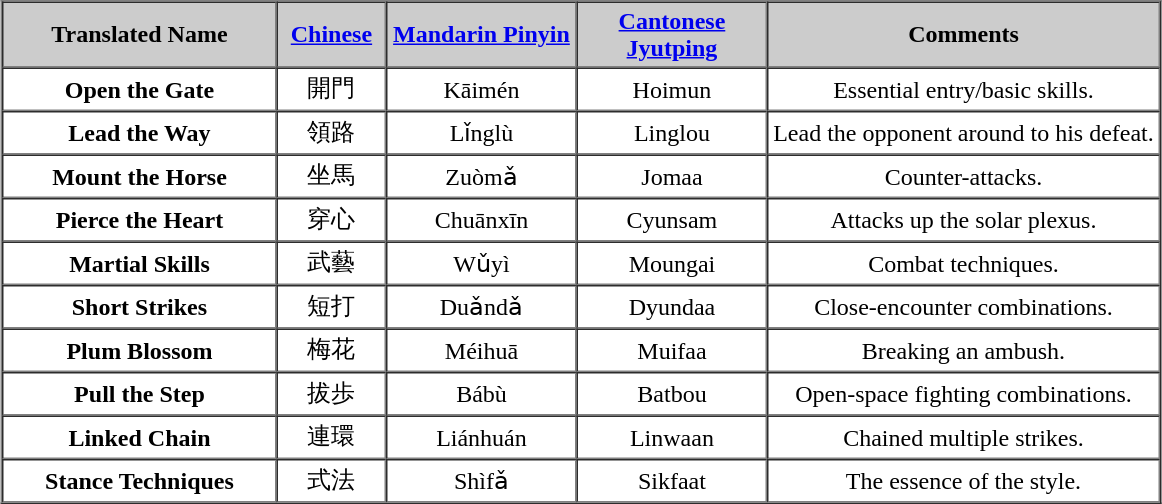<table align="center" border="1" cellspacing="0" cellpadding="3">
<tr>
<th style="background-color:#CCCCCC; width:175px;">Translated Name</th>
<th style="background-color:#CCCCCC; width:65px;"><a href='#'>Chinese</a></th>
<th style="background-color:#CCCCCC; width:119px;"><a href='#'>Mandarin Pinyin</a></th>
<th style="background-color:#CCCCCC; width:119px;"><a href='#'>Cantonese Jyutping</a></th>
<th style="background-color:#CCCCCC; ">Comments</th>
</tr>
<tr>
<th>Open the Gate</th>
<td align=center>開門</td>
<td align=center>Kāimén</td>
<td align=center>Hoimun</td>
<td align=center>Essential entry/basic skills.</td>
</tr>
<tr>
<th>Lead the Way</th>
<td align=center>領路</td>
<td align=center>Lǐnglù</td>
<td align=center>Linglou</td>
<td align=center>Lead the opponent around to his defeat.</td>
</tr>
<tr>
<th>Mount the Horse</th>
<td align=center>坐馬</td>
<td align=center>Zuòmǎ</td>
<td align=center>Jomaa</td>
<td align=center>Counter-attacks.</td>
</tr>
<tr>
<th>Pierce the Heart</th>
<td align=center>穿心</td>
<td align=center>Chuānxīn</td>
<td align=center>Cyunsam</td>
<td align=center>Attacks up the solar plexus.</td>
</tr>
<tr>
<th>Martial Skills</th>
<td align=center>武藝</td>
<td align=center>Wǔyì</td>
<td align=center>Moungai</td>
<td align=center>Combat techniques.</td>
</tr>
<tr>
<th>Short Strikes</th>
<td align=center>短打</td>
<td align=center>Duǎndǎ</td>
<td align=center>Dyundaa</td>
<td align=center>Close-encounter combinations.</td>
</tr>
<tr>
<th>Plum Blossom</th>
<td align=center>梅花</td>
<td align=center>Méihuā</td>
<td align=center>Muifaa</td>
<td align=center>Breaking an ambush.</td>
</tr>
<tr>
<th>Pull the Step</th>
<td align=center>拔歩</td>
<td align=center>Bábù</td>
<td align=center>Batbou</td>
<td align=center>Open-space fighting combinations.</td>
</tr>
<tr>
<th>Linked Chain</th>
<td align=center>連環</td>
<td align=center>Liánhuán</td>
<td align=center>Linwaan</td>
<td align=center>Chained multiple strikes.</td>
</tr>
<tr>
<th>Stance Techniques</th>
<td align=center>式法</td>
<td align=center>Shìfǎ</td>
<td align=center>Sikfaat</td>
<td align=center>The essence of the style.</td>
</tr>
</table>
